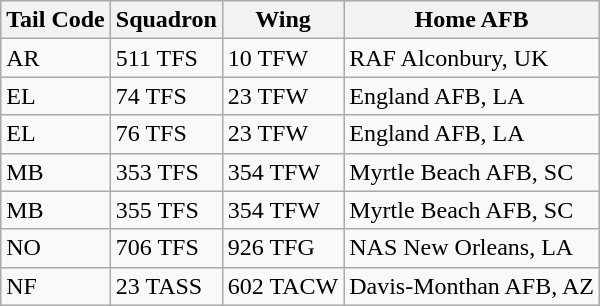<table align=center class="wikitable">
<tr>
<th>Tail Code</th>
<th>Squadron</th>
<th>Wing</th>
<th>Home AFB</th>
</tr>
<tr>
<td>AR</td>
<td>511 TFS</td>
<td>10 TFW</td>
<td>RAF Alconbury, UK</td>
</tr>
<tr>
<td>EL</td>
<td>74 TFS</td>
<td>23 TFW</td>
<td>England AFB, LA</td>
</tr>
<tr>
<td>EL</td>
<td>76 TFS</td>
<td>23 TFW</td>
<td>England AFB, LA</td>
</tr>
<tr>
<td>MB</td>
<td>353 TFS</td>
<td>354 TFW</td>
<td>Myrtle Beach AFB, SC</td>
</tr>
<tr>
<td>MB</td>
<td>355 TFS</td>
<td>354 TFW</td>
<td>Myrtle Beach AFB, SC</td>
</tr>
<tr>
<td>NO</td>
<td>706 TFS</td>
<td>926 TFG</td>
<td>NAS New Orleans, LA</td>
</tr>
<tr>
<td>NF</td>
<td>23 TASS</td>
<td>602 TACW</td>
<td>Davis-Monthan AFB, AZ</td>
</tr>
</table>
